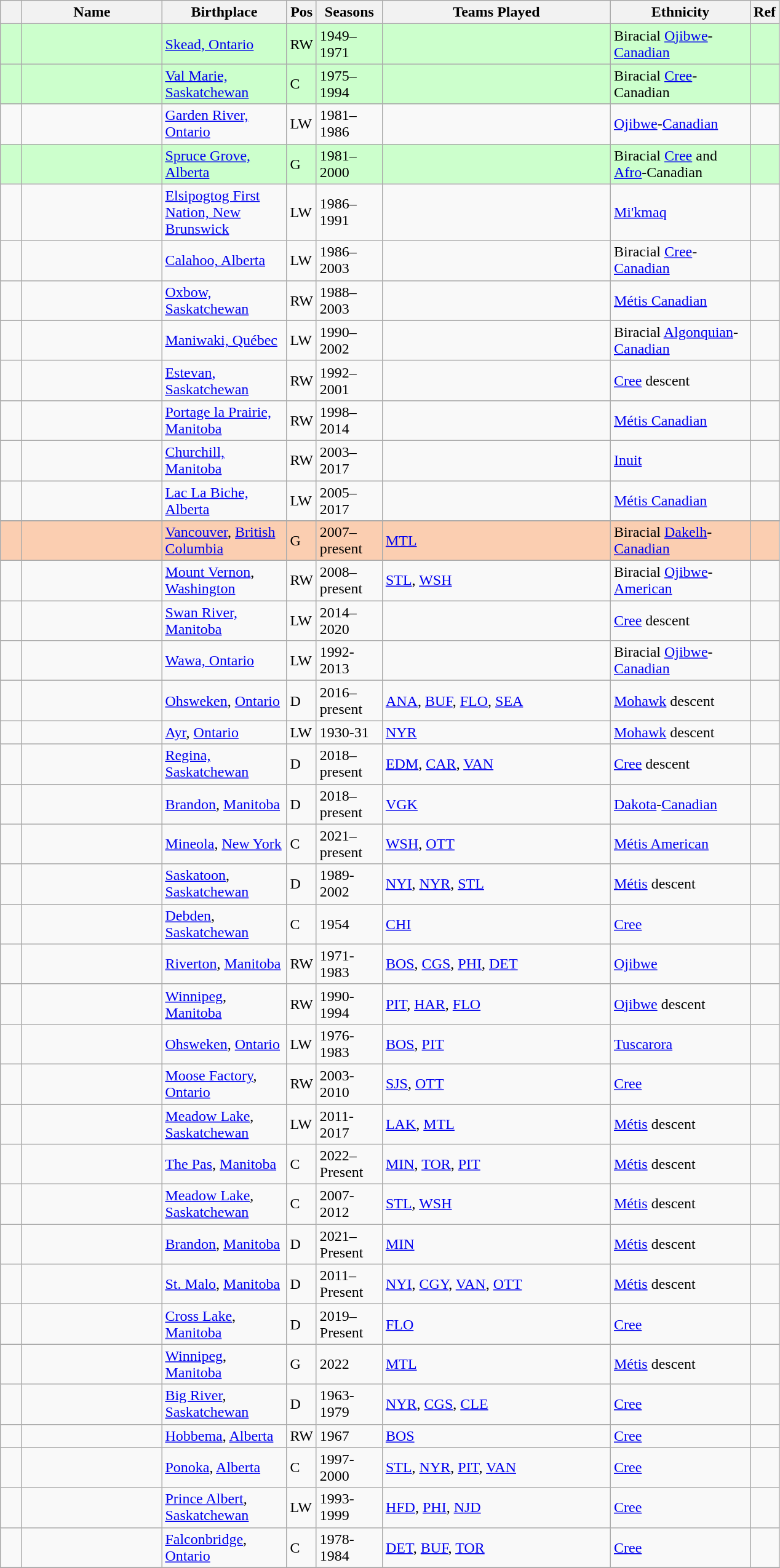<table class="wikitable sortable">
<tr>
<th scope="col" style="width:1em;"></th>
<th scope="col" style="width:9em;">Name</th>
<th scope="col" style="width:8em;">Birthplace</th>
<th scope="col" style="width:1em;">Pos</th>
<th scope="col" style="width:4em;">Seasons</th>
<th scope="col" style="width:15em;">Teams Played</th>
<th scope="col" style="width:9em;">Ethnicity</th>
<th scope="col" style="width:1em;">Ref</th>
</tr>
<tr bgcolor="#CCFFCC">
<td></td>
<td></td>
<td><a href='#'>Skead, Ontario</a></td>
<td>RW</td>
<td>1949–1971</td>
<td></td>
<td>Biracial <a href='#'>Ojibwe</a>-<a href='#'>Canadian</a></td>
<td></td>
</tr>
<tr bgcolor="#CCFFCC">
<td></td>
<td></td>
<td><a href='#'>Val Marie, Saskatchewan</a></td>
<td>C</td>
<td>1975–1994</td>
<td></td>
<td>Biracial <a href='#'>Cree</a>-Canadian</td>
<td></td>
</tr>
<tr>
<td></td>
<td></td>
<td><a href='#'>Garden River, Ontario</a></td>
<td>LW</td>
<td>1981–1986</td>
<td></td>
<td><a href='#'>Ojibwe</a>-<a href='#'>Canadian</a></td>
<td></td>
</tr>
<tr bgcolor="#CCFFCC">
<td></td>
<td></td>
<td><a href='#'>Spruce Grove, Alberta</a></td>
<td>G</td>
<td>1981–2000</td>
<td></td>
<td>Biracial <a href='#'>Cree</a> and <a href='#'>Afro</a>-Canadian</td>
<td></td>
</tr>
<tr>
<td></td>
<td></td>
<td><a href='#'>Elsipogtog First Nation, New Brunswick</a></td>
<td>LW</td>
<td>1986–1991</td>
<td></td>
<td><a href='#'>Mi'kmaq</a></td>
<td></td>
</tr>
<tr>
<td></td>
<td></td>
<td><a href='#'>Calahoo, Alberta</a></td>
<td>LW</td>
<td>1986–2003</td>
<td></td>
<td>Biracial <a href='#'>Cree</a>-<a href='#'>Canadian</a></td>
<td></td>
</tr>
<tr>
<td></td>
<td></td>
<td><a href='#'>Oxbow, Saskatchewan</a></td>
<td>RW</td>
<td>1988–2003</td>
<td></td>
<td><a href='#'>Métis Canadian</a></td>
<td></td>
</tr>
<tr>
<td></td>
<td></td>
<td><a href='#'>Maniwaki, Québec</a></td>
<td>LW</td>
<td>1990–2002</td>
<td></td>
<td>Biracial <a href='#'>Algonquian</a>-<a href='#'>Canadian</a></td>
<td></td>
</tr>
<tr>
<td></td>
<td></td>
<td><a href='#'>Estevan, Saskatchewan</a></td>
<td>RW</td>
<td>1992–2001</td>
<td></td>
<td><a href='#'>Cree</a> descent</td>
<td></td>
</tr>
<tr>
<td></td>
<td></td>
<td><a href='#'>Portage la Prairie, Manitoba</a></td>
<td>RW</td>
<td>1998–2014</td>
<td></td>
<td><a href='#'>Métis Canadian</a></td>
<td></td>
</tr>
<tr>
<td></td>
<td></td>
<td><a href='#'>Churchill, Manitoba</a></td>
<td>RW</td>
<td>2003–2017</td>
<td></td>
<td><a href='#'>Inuit</a></td>
<td></td>
</tr>
<tr>
<td></td>
<td></td>
<td><a href='#'>Lac La Biche, Alberta</a></td>
<td>LW</td>
<td>2005–2017</td>
<td></td>
<td><a href='#'>Métis Canadian</a></td>
<td></td>
</tr>
<tr>
</tr>
<tr bgcolor="#FBCEB1">
<td></td>
<td><strong></strong></td>
<td><a href='#'>Vancouver</a>, <a href='#'>British Columbia</a></td>
<td>G</td>
<td>2007–present</td>
<td><a href='#'>MTL</a></td>
<td>Biracial <a href='#'>Dakelh</a>-<a href='#'>Canadian</a></td>
<td></td>
</tr>
<tr>
<td></td>
<td><strong></strong></td>
<td><a href='#'>Mount Vernon</a>, <a href='#'>Washington</a></td>
<td>RW</td>
<td>2008–present</td>
<td><a href='#'>STL</a>, <a href='#'>WSH</a></td>
<td>Biracial <a href='#'>Ojibwe</a>-<a href='#'>American</a></td>
<td></td>
</tr>
<tr>
<td></td>
<td></td>
<td><a href='#'>Swan River, Manitoba</a></td>
<td>LW</td>
<td>2014–2020</td>
<td></td>
<td><a href='#'>Cree</a> descent</td>
<td></td>
</tr>
<tr>
<td></td>
<td></td>
<td><a href='#'>Wawa, Ontario</a></td>
<td>LW</td>
<td>1992-2013</td>
<td></td>
<td>Biracial <a href='#'>Ojibwe</a>-<a href='#'>Canadian</a></td>
<td></td>
</tr>
<tr>
<td></td>
<td><strong></strong></td>
<td><a href='#'>Ohsweken</a>, <a href='#'>Ontario</a></td>
<td>D</td>
<td>2016–present</td>
<td><a href='#'>ANA</a>, <a href='#'>BUF</a>, <a href='#'>FLO</a>, <a href='#'>SEA</a></td>
<td><a href='#'>Mohawk</a> descent</td>
<td></td>
</tr>
<tr>
<td></td>
<td></td>
<td><a href='#'>Ayr</a>, <a href='#'>Ontario</a></td>
<td>LW</td>
<td>1930-31</td>
<td><a href='#'>NYR</a></td>
<td><a href='#'>Mohawk</a> descent</td>
<td></td>
</tr>
<tr>
<td></td>
<td><strong></strong></td>
<td><a href='#'>Regina, Saskatchewan</a></td>
<td>D</td>
<td>2018–present</td>
<td><a href='#'>EDM</a>, <a href='#'>CAR</a>, <a href='#'>VAN</a></td>
<td><a href='#'>Cree</a> descent</td>
<td></td>
</tr>
<tr>
<td></td>
<td><strong></strong></td>
<td><a href='#'>Brandon</a>, <a href='#'>Manitoba</a></td>
<td>D</td>
<td>2018–present</td>
<td><a href='#'>VGK</a></td>
<td><a href='#'>Dakota</a>-<a href='#'>Canadian</a></td>
<td></td>
</tr>
<tr>
<td></td>
<td><strong></strong></td>
<td><a href='#'>Mineola</a>, <a href='#'>New York</a></td>
<td>C</td>
<td>2021–present</td>
<td><a href='#'>WSH</a>, <a href='#'>OTT</a></td>
<td><a href='#'>Métis American</a></td>
<td></td>
</tr>
<tr>
<td></td>
<td></td>
<td><a href='#'>Saskatoon</a>, <a href='#'>Saskatchewan</a></td>
<td>D</td>
<td>1989-2002</td>
<td><a href='#'>NYI</a>, <a href='#'>NYR</a>, <a href='#'>STL</a></td>
<td><a href='#'>Métis</a> descent</td>
<td></td>
</tr>
<tr>
<td></td>
<td></td>
<td><a href='#'>Debden</a>, <a href='#'>Saskatchewan</a></td>
<td>C</td>
<td>1954</td>
<td><a href='#'>CHI</a></td>
<td><a href='#'>Cree</a></td>
<td></td>
</tr>
<tr>
<td></td>
<td></td>
<td><a href='#'>Riverton</a>, <a href='#'>Manitoba</a></td>
<td>RW</td>
<td>1971-1983</td>
<td><a href='#'>BOS</a>, <a href='#'>CGS</a>, <a href='#'>PHI</a>, <a href='#'>DET</a></td>
<td><a href='#'>Ojibwe</a></td>
<td></td>
</tr>
<tr>
<td></td>
<td></td>
<td><a href='#'>Winnipeg</a>, <a href='#'>Manitoba</a></td>
<td>RW</td>
<td>1990-1994</td>
<td><a href='#'>PIT</a>, <a href='#'>HAR</a>, <a href='#'>FLO</a></td>
<td><a href='#'>Ojibwe</a> descent</td>
<td></td>
</tr>
<tr>
<td></td>
<td></td>
<td><a href='#'>Ohsweken</a>, <a href='#'>Ontario</a></td>
<td>LW</td>
<td>1976-1983</td>
<td><a href='#'>BOS</a>, <a href='#'>PIT</a></td>
<td><a href='#'>Tuscarora</a></td>
<td></td>
</tr>
<tr>
<td></td>
<td></td>
<td><a href='#'>Moose Factory</a>, <a href='#'>Ontario</a></td>
<td>RW</td>
<td>2003-2010</td>
<td><a href='#'>SJS</a>, <a href='#'>OTT</a></td>
<td><a href='#'>Cree</a></td>
<td></td>
</tr>
<tr>
<td></td>
<td></td>
<td><a href='#'>Meadow Lake</a>, <a href='#'>Saskatchewan</a></td>
<td>LW</td>
<td>2011-2017</td>
<td><a href='#'>LAK</a>, <a href='#'>MTL</a></td>
<td><a href='#'>Métis</a> descent</td>
<td></td>
</tr>
<tr>
<td></td>
<td><strong></strong></td>
<td><a href='#'>The Pas</a>, <a href='#'>Manitoba</a></td>
<td>C</td>
<td>2022–Present</td>
<td><a href='#'>MIN</a>, <a href='#'>TOR</a>, <a href='#'>PIT</a></td>
<td><a href='#'>Métis</a> descent</td>
<td></td>
</tr>
<tr>
<td></td>
<td></td>
<td><a href='#'>Meadow Lake</a>, <a href='#'>Saskatchewan</a></td>
<td>C</td>
<td>2007-2012</td>
<td><a href='#'>STL</a>, <a href='#'>WSH</a></td>
<td><a href='#'>Métis</a> descent</td>
<td></td>
</tr>
<tr>
<td></td>
<td><strong></strong></td>
<td><a href='#'>Brandon</a>, <a href='#'>Manitoba</a></td>
<td>D</td>
<td>2021–Present</td>
<td><a href='#'>MIN</a></td>
<td><a href='#'>Métis</a> descent</td>
<td></td>
</tr>
<tr>
<td></td>
<td><strong></strong></td>
<td><a href='#'>St. Malo</a>, <a href='#'>Manitoba</a></td>
<td>D</td>
<td>2011–Present</td>
<td><a href='#'>NYI</a>, <a href='#'>CGY</a>, <a href='#'>VAN</a>, <a href='#'>OTT</a></td>
<td><a href='#'>Métis</a> descent</td>
<td></td>
</tr>
<tr>
<td></td>
<td><strong></strong></td>
<td><a href='#'>Cross Lake</a>, <a href='#'>Manitoba</a></td>
<td>D</td>
<td>2019–Present</td>
<td><a href='#'>FLO</a></td>
<td><a href='#'>Cree</a></td>
<td></td>
</tr>
<tr>
<td></td>
<td></td>
<td><a href='#'>Winnipeg</a>, <a href='#'>Manitoba</a></td>
<td>G</td>
<td>2022</td>
<td><a href='#'>MTL</a></td>
<td><a href='#'>Métis</a> descent</td>
<td></td>
</tr>
<tr>
<td></td>
<td></td>
<td><a href='#'>Big River</a>, <a href='#'>Saskatchewan</a></td>
<td>D</td>
<td>1963-1979</td>
<td><a href='#'>NYR</a>, <a href='#'>CGS</a>, <a href='#'>CLE</a></td>
<td><a href='#'>Cree</a></td>
<td></td>
</tr>
<tr>
<td></td>
<td></td>
<td><a href='#'>Hobbema</a>, <a href='#'>Alberta</a></td>
<td>RW</td>
<td>1967</td>
<td><a href='#'>BOS</a></td>
<td><a href='#'>Cree</a></td>
<td></td>
</tr>
<tr>
<td></td>
<td></td>
<td><a href='#'>Ponoka</a>, <a href='#'>Alberta</a></td>
<td>C</td>
<td>1997-2000</td>
<td><a href='#'>STL</a>, <a href='#'>NYR</a>, <a href='#'>PIT</a>, <a href='#'>VAN</a></td>
<td><a href='#'>Cree</a></td>
<td></td>
</tr>
<tr>
<td></td>
<td></td>
<td><a href='#'>Prince Albert</a>, <a href='#'>Saskatchewan</a></td>
<td>LW</td>
<td>1993-1999</td>
<td><a href='#'>HFD</a>, <a href='#'>PHI</a>, <a href='#'>NJD</a></td>
<td><a href='#'>Cree</a></td>
<td></td>
</tr>
<tr>
<td></td>
<td></td>
<td><a href='#'>Falconbridge</a>, <a href='#'>Ontario</a></td>
<td>C</td>
<td>1978-1984</td>
<td><a href='#'>DET</a>, <a href='#'>BUF</a>, <a href='#'>TOR</a></td>
<td><a href='#'>Cree</a></td>
<td></td>
</tr>
<tr>
</tr>
</table>
